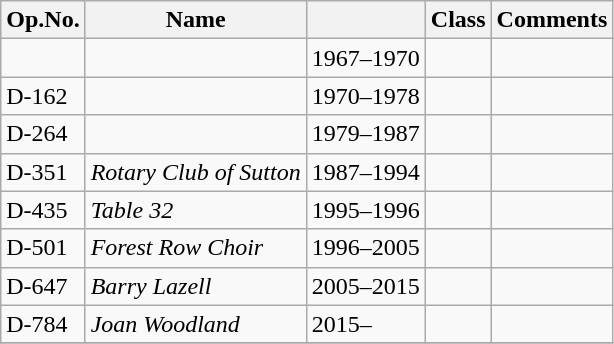<table class="wikitable">
<tr>
<th>Op.No.</th>
<th>Name</th>
<th></th>
<th>Class</th>
<th>Comments</th>
</tr>
<tr>
<td></td>
<td></td>
<td>1967–1970</td>
<td></td>
<td></td>
</tr>
<tr>
<td>D-162</td>
<td></td>
<td>1970–1978</td>
<td></td>
<td></td>
</tr>
<tr>
<td>D-264</td>
<td></td>
<td>1979–1987</td>
<td></td>
<td></td>
</tr>
<tr>
<td>D-351</td>
<td><em>Rotary Club of Sutton</em></td>
<td>1987–1994</td>
<td></td>
<td></td>
</tr>
<tr>
<td>D-435</td>
<td><em>Table 32</em></td>
<td>1995–1996</td>
<td></td>
<td></td>
</tr>
<tr>
<td>D-501</td>
<td><em>Forest Row Choir</em></td>
<td>1996–2005</td>
<td></td>
<td></td>
</tr>
<tr>
<td>D-647</td>
<td><em>Barry Lazell</em></td>
<td>2005–2015</td>
<td></td>
<td></td>
</tr>
<tr>
<td>D-784</td>
<td><em>Joan Woodland</em></td>
<td>2015–</td>
<td></td>
<td></td>
</tr>
<tr>
</tr>
</table>
